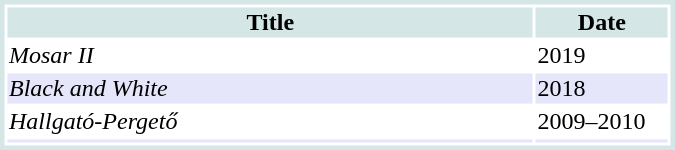<table class="sortable" style="border-style: solid; border-width: medium; border-color: #d4e6e5;" width="450px">
<tr style="background:#d4e6e5;">
<th width="80%">Title</th>
<th width="20%">Date</th>
</tr>
<tr>
<td><em>Mosar II</em></td>
<td>2019</td>
</tr>
<tr style="background:Lavender;">
<td><em>Black and White</em></td>
<td>2018</td>
</tr>
<tr>
<td><em>Hallgató-Pergető</em></td>
<td>2009–2010</td>
</tr>
<tr style="background:Lavender;">
<td></td>
<td></td>
</tr>
</table>
